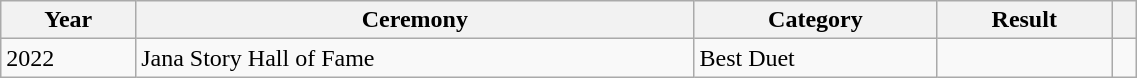<table class="wikitable sortable plainrowheaders" style="width: 60%;">
<tr>
<th scope="col">Year</th>
<th scope="col">Ceremony</th>
<th scope="col">Category</th>
<th scope="col">Result</th>
<th scope="col" class="unsortable"></th>
</tr>
<tr>
<td>2022</td>
<td>Jana Story Hall of Fame</td>
<td>Best Duet</td>
<td></td>
<td></td>
</tr>
</table>
